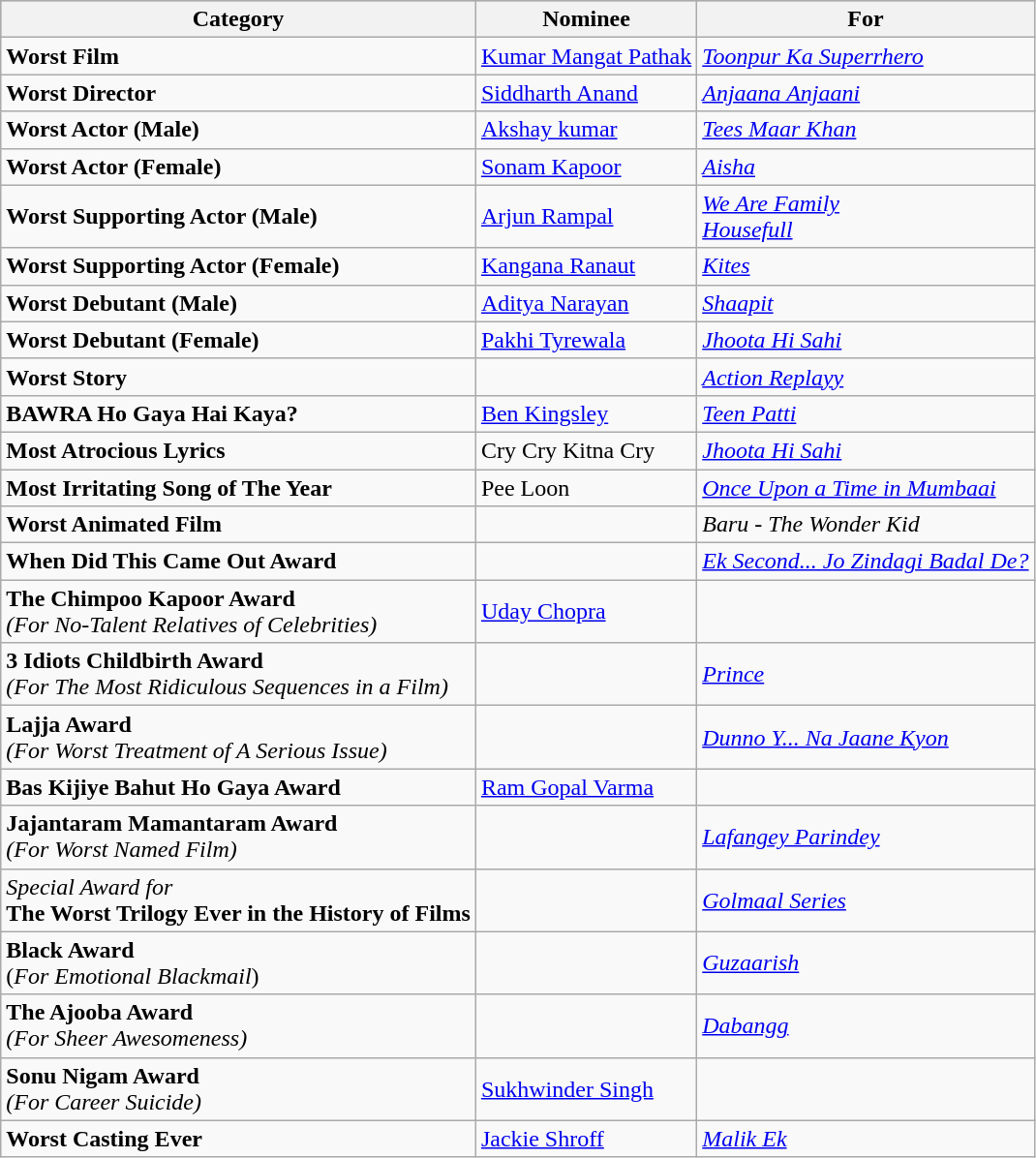<table class="wikitable">
<tr style="background:#b0c4de; text-align:center;">
<th>Category</th>
<th>Nominee</th>
<th>For</th>
</tr>
<tr>
<td><strong>Worst Film</strong></td>
<td><a href='#'>Kumar Mangat Pathak</a></td>
<td><em><a href='#'>Toonpur Ka Superrhero</a></em></td>
</tr>
<tr>
<td><strong>Worst Director</strong></td>
<td><a href='#'>Siddharth Anand</a></td>
<td><em><a href='#'>Anjaana Anjaani</a></em></td>
</tr>
<tr>
<td><strong>Worst Actor (Male)</strong></td>
<td><a href='#'>Akshay kumar</a></td>
<td><em><a href='#'>Tees Maar Khan</a></em></td>
</tr>
<tr>
<td><strong>Worst Actor (Female)</strong></td>
<td><a href='#'>Sonam Kapoor</a></td>
<td><em><a href='#'>Aisha</a></em></td>
</tr>
<tr>
<td><strong>Worst Supporting Actor (Male)</strong></td>
<td><a href='#'>Arjun Rampal</a></td>
<td><em><a href='#'>We Are Family</a></em><br><em><a href='#'>Housefull</a></em></td>
</tr>
<tr>
<td><strong>Worst Supporting Actor (Female)</strong></td>
<td><a href='#'>Kangana Ranaut</a></td>
<td><em><a href='#'>Kites</a></em></td>
</tr>
<tr>
<td><strong>Worst Debutant (Male)</strong></td>
<td><a href='#'>Aditya Narayan</a></td>
<td><em><a href='#'>Shaapit</a></em></td>
</tr>
<tr>
<td><strong>Worst Debutant (Female)</strong></td>
<td><a href='#'>Pakhi Tyrewala</a></td>
<td><em><a href='#'>Jhoota Hi Sahi</a></em></td>
</tr>
<tr>
<td><strong>Worst Story</strong></td>
<td></td>
<td><em><a href='#'>Action Replayy</a></em></td>
</tr>
<tr>
<td><strong>BAWRA Ho Gaya Hai Kaya?</strong></td>
<td><a href='#'>Ben Kingsley</a></td>
<td><em><a href='#'>Teen Patti</a></em></td>
</tr>
<tr>
<td><strong>Most Atrocious Lyrics</strong></td>
<td>Cry Cry Kitna Cry</td>
<td><em><a href='#'>Jhoota Hi Sahi</a></em></td>
</tr>
<tr>
<td><strong>Most Irritating Song of The Year</strong></td>
<td>Pee Loon</td>
<td><em><a href='#'>Once Upon a Time in Mumbaai</a></em></td>
</tr>
<tr>
<td><strong>Worst Animated Film</strong></td>
<td></td>
<td><em>Baru - The Wonder Kid</em></td>
</tr>
<tr>
<td><strong>When Did This Came Out Award</strong></td>
<td></td>
<td><em><a href='#'>Ek Second... Jo Zindagi Badal De?</a></em></td>
</tr>
<tr>
<td><strong>The Chimpoo Kapoor Award</strong><br><em>(For No-Talent Relatives of Celebrities)</em></td>
<td><a href='#'>Uday Chopra</a></td>
<td></td>
</tr>
<tr>
<td><strong>3 Idiots Childbirth Award</strong><br><em>(For The Most Ridiculous Sequences in a Film)</em></td>
<td></td>
<td><em><a href='#'>Prince</a></em></td>
</tr>
<tr>
<td><strong>Lajja Award</strong><br><em>(For Worst Treatment of A Serious Issue)</em></td>
<td></td>
<td><em><a href='#'>Dunno Y... Na Jaane Kyon</a></em></td>
</tr>
<tr>
<td><strong>Bas Kijiye Bahut Ho Gaya Award</strong></td>
<td><a href='#'>Ram Gopal Varma</a></td>
<td></td>
</tr>
<tr>
<td><strong>Jajantaram Mamantaram Award</strong><br><em>(For Worst Named Film)</em></td>
<td></td>
<td><em><a href='#'>Lafangey Parindey</a></em></td>
</tr>
<tr>
<td><em>Special Award for</em><br><strong>The Worst Trilogy Ever in the History of Films</strong></td>
<td></td>
<td><em><a href='#'>Golmaal Series</a></em></td>
</tr>
<tr>
<td><strong>Black Award</strong><br>(<em>For Emotional Blackmail</em>)</td>
<td></td>
<td><em><a href='#'>Guzaarish</a></em></td>
</tr>
<tr>
<td><strong>The Ajooba Award</strong><br><em>(For Sheer Awesomeness)</em></td>
<td></td>
<td><em><a href='#'>Dabangg</a></em></td>
</tr>
<tr>
<td><strong>Sonu Nigam Award</strong><br><em>(For Career Suicide)</em></td>
<td><a href='#'>Sukhwinder Singh</a></td>
<td></td>
</tr>
<tr>
<td><strong>Worst Casting Ever</strong></td>
<td><a href='#'>Jackie Shroff</a></td>
<td><em><a href='#'>Malik Ek</a></em></td>
</tr>
</table>
